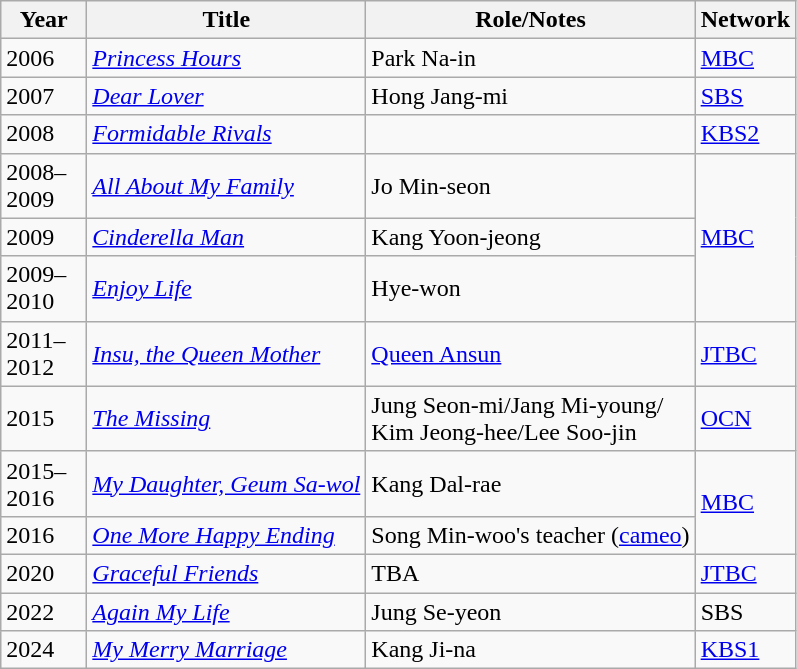<table class="wikitable">
<tr>
<th width=50px>Year</th>
<th>Title</th>
<th>Role/Notes</th>
<th width=50px>Network</th>
</tr>
<tr>
<td>2006</td>
<td><em><a href='#'>Princess Hours</a></em></td>
<td>Park Na-in</td>
<td><a href='#'>MBC</a></td>
</tr>
<tr>
<td>2007</td>
<td><em><a href='#'>Dear Lover</a></em></td>
<td>Hong Jang-mi</td>
<td><a href='#'>SBS</a></td>
</tr>
<tr>
<td>2008</td>
<td><em><a href='#'>Formidable Rivals</a></em></td>
<td></td>
<td><a href='#'>KBS2</a></td>
</tr>
<tr>
<td>2008–2009</td>
<td><em><a href='#'>All About My Family</a></em></td>
<td>Jo Min-seon</td>
<td rowspan=3><a href='#'>MBC</a></td>
</tr>
<tr>
<td>2009</td>
<td><em><a href='#'>Cinderella Man</a></em></td>
<td>Kang Yoon-jeong</td>
</tr>
<tr>
<td>2009–2010</td>
<td><em><a href='#'>Enjoy Life</a></em></td>
<td>Hye-won</td>
</tr>
<tr>
<td>2011–2012</td>
<td><em><a href='#'>Insu, the Queen Mother</a></em></td>
<td><a href='#'>Queen Ansun</a></td>
<td><a href='#'>JTBC</a></td>
</tr>
<tr>
<td>2015</td>
<td><em><a href='#'>The Missing</a></em></td>
<td>Jung Seon-mi/Jang Mi-young/<br>Kim Jeong-hee/Lee Soo-jin</td>
<td><a href='#'>OCN</a></td>
</tr>
<tr>
<td>2015–2016</td>
<td><em><a href='#'>My Daughter, Geum Sa-wol</a></em></td>
<td>Kang Dal-rae</td>
<td rowspan=2><a href='#'>MBC</a></td>
</tr>
<tr>
<td>2016</td>
<td><em><a href='#'>One More Happy Ending</a></em></td>
<td>Song Min-woo's teacher (<a href='#'>cameo</a>)</td>
</tr>
<tr>
<td>2020</td>
<td><em><a href='#'>Graceful Friends</a></em></td>
<td>TBA</td>
<td><a href='#'>JTBC</a></td>
</tr>
<tr>
<td>2022</td>
<td><em><a href='#'>Again My Life</a></em></td>
<td>Jung Se-yeon</td>
<td>SBS</td>
</tr>
<tr>
<td>2024</td>
<td><em><a href='#'>My Merry Marriage</a></em></td>
<td>Kang Ji-na</td>
<td><a href='#'>KBS1</a></td>
</tr>
</table>
